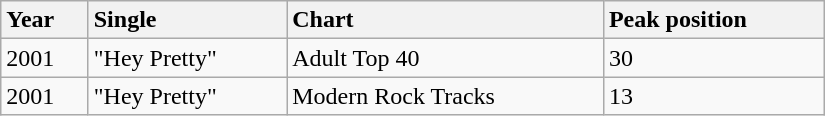<table class="wikitable"  style="margin-top:0; width:550px;">
<tr>
<th style="text-align: left">Year</th>
<th style="text-align: left">Single</th>
<th style="text-align: left">Chart</th>
<th style="text-align: left">Peak position</th>
</tr>
<tr>
<td>2001</td>
<td>"Hey Pretty"</td>
<td>Adult Top 40</td>
<td>30</td>
</tr>
<tr>
<td>2001</td>
<td>"Hey Pretty"</td>
<td>Modern Rock Tracks</td>
<td>13</td>
</tr>
</table>
